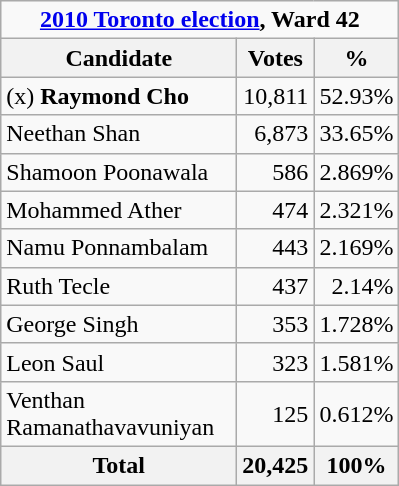<table class="wikitable">
<tr>
<td Colspan="3" align="center"><strong><a href='#'>2010 Toronto election</a>, Ward 42</strong></td>
</tr>
<tr>
<th bgcolor="#DDDDFF" width="150px">Candidate</th>
<th bgcolor="#DDDDFF">Votes</th>
<th bgcolor="#DDDDFF">%</th>
</tr>
<tr>
<td>(x) <strong>Raymond Cho</strong></td>
<td align=right>10,811</td>
<td align=right>52.93%</td>
</tr>
<tr>
<td>Neethan Shan</td>
<td align=right>6,873</td>
<td align=right>33.65%</td>
</tr>
<tr>
<td>Shamoon Poonawala</td>
<td align=right>586</td>
<td align=right>2.869%</td>
</tr>
<tr>
<td>Mohammed Ather</td>
<td align=right>474</td>
<td align=right>2.321%</td>
</tr>
<tr>
<td>Namu Ponnambalam</td>
<td align=right>443</td>
<td align=right>2.169%</td>
</tr>
<tr>
<td>Ruth Tecle</td>
<td align=right>437</td>
<td align=right>2.14%</td>
</tr>
<tr>
<td>George Singh</td>
<td align=right>353</td>
<td align=right>1.728%</td>
</tr>
<tr>
<td>Leon Saul</td>
<td align=right>323</td>
<td align=right>1.581%</td>
</tr>
<tr>
<td>Venthan Ramanathavavuniyan</td>
<td align=right>125</td>
<td align=right>0.612%</td>
</tr>
<tr>
<th>Total</th>
<th align=right>20,425</th>
<th align=right>100%</th>
</tr>
</table>
